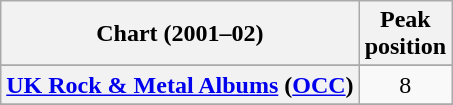<table class="wikitable sortable plainrowheaders" style="text-align:center">
<tr>
<th scope="col">Chart (2001–02)</th>
<th scope="col">Peak<br>position</th>
</tr>
<tr>
</tr>
<tr>
<th scope="row"><a href='#'>UK Rock & Metal Albums</a> (<a href='#'>OCC</a>)</th>
<td>8</td>
</tr>
<tr>
</tr>
<tr>
</tr>
</table>
